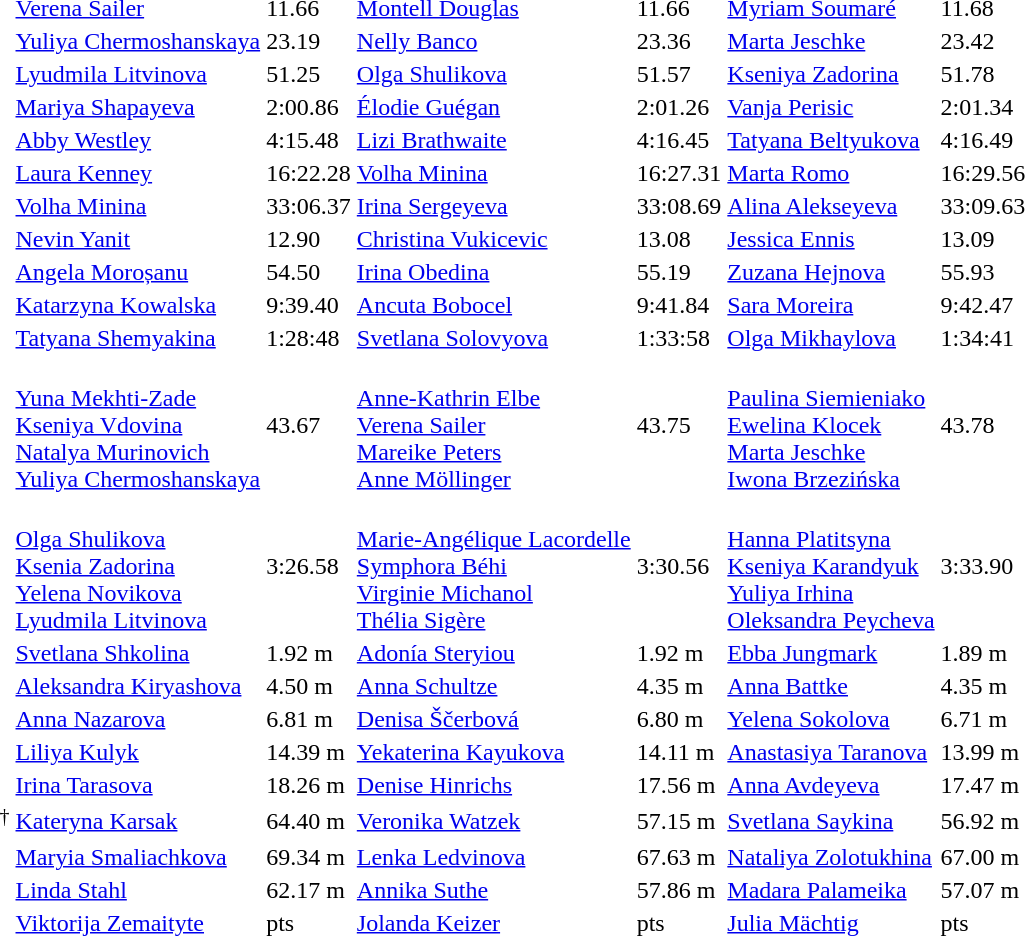<table>
<tr>
<td></td>
<td><a href='#'>Verena Sailer</a><br><em></em></td>
<td>11.66</td>
<td><a href='#'>Montell Douglas</a><br><em></em></td>
<td>11.66</td>
<td><a href='#'>Myriam Soumaré</a><br><em></em></td>
<td>11.68</td>
</tr>
<tr>
<td></td>
<td><a href='#'>Yuliya Chermoshanskaya</a><br><em></em></td>
<td>23.19</td>
<td><a href='#'>Nelly Banco</a><br><em></em></td>
<td>23.36</td>
<td><a href='#'>Marta Jeschke</a><br><em></em></td>
<td>23.42</td>
</tr>
<tr>
<td></td>
<td><a href='#'>Lyudmila Litvinova</a><br><em></em></td>
<td>51.25</td>
<td><a href='#'>Olga Shulikova</a><br><em></em></td>
<td>51.57</td>
<td><a href='#'>Kseniya Zadorina</a><br><em></em></td>
<td>51.78</td>
</tr>
<tr>
<td></td>
<td><a href='#'>Mariya Shapayeva</a><br><em></em></td>
<td>2:00.86</td>
<td><a href='#'>Élodie Guégan</a><br><em></em></td>
<td>2:01.26</td>
<td><a href='#'>Vanja Perisic</a><br><em></em></td>
<td>2:01.34</td>
</tr>
<tr>
<td></td>
<td><a href='#'>Abby Westley</a><br><em></em></td>
<td>4:15.48</td>
<td><a href='#'>Lizi Brathwaite</a><br><em></em></td>
<td>4:16.45</td>
<td><a href='#'>Tatyana Beltyukova</a><br><em></em></td>
<td>4:16.49</td>
</tr>
<tr>
<td></td>
<td><a href='#'>Laura Kenney</a><br><em></em></td>
<td>16:22.28</td>
<td><a href='#'>Volha Minina</a><br><em></em></td>
<td>16:27.31</td>
<td><a href='#'>Marta Romo</a><br><em></em></td>
<td>16:29.56</td>
</tr>
<tr>
<td></td>
<td><a href='#'>Volha Minina</a><br><em></em></td>
<td>33:06.37</td>
<td><a href='#'>Irina Sergeyeva</a><br><em></em></td>
<td>33:08.69</td>
<td><a href='#'>Alina Alekseyeva</a><br><em></em></td>
<td>33:09.63</td>
</tr>
<tr>
<td></td>
<td><a href='#'>Nevin Yanit</a><br><em></em></td>
<td>12.90</td>
<td><a href='#'>Christina Vukicevic</a><br><em></em></td>
<td>13.08</td>
<td><a href='#'>Jessica Ennis</a><br><em></em></td>
<td>13.09</td>
</tr>
<tr>
<td></td>
<td><a href='#'>Angela Moroșanu</a><br><em></em></td>
<td>54.50</td>
<td><a href='#'>Irina Obedina</a><br><em></em></td>
<td>55.19</td>
<td><a href='#'>Zuzana Hejnova</a><br><em></em></td>
<td>55.93</td>
</tr>
<tr>
<td></td>
<td><a href='#'>Katarzyna Kowalska</a><br><em></em></td>
<td>9:39.40</td>
<td><a href='#'>Ancuta Bobocel</a><br><em></em></td>
<td>9:41.84</td>
<td><a href='#'>Sara Moreira</a><br><em></em></td>
<td>9:42.47</td>
</tr>
<tr>
<td></td>
<td><a href='#'>Tatyana Shemyakina</a><br><em></em></td>
<td>1:28:48</td>
<td><a href='#'>Svetlana Solovyova</a><br><em></em></td>
<td>1:33:58</td>
<td><a href='#'>Olga Mikhaylova</a><br><em></em></td>
<td>1:34:41</td>
</tr>
<tr>
<td></td>
<td><em></em><br><a href='#'>Yuna Mekhti-Zade</a><br> <a href='#'>Kseniya Vdovina</a><br><a href='#'>Natalya Murinovich</a><br><a href='#'>Yuliya Chermoshanskaya</a></td>
<td>43.67</td>
<td><em></em><br><a href='#'>Anne-Kathrin Elbe</a><br> <a href='#'>Verena Sailer</a><br><a href='#'>Mareike Peters</a><br><a href='#'>Anne Möllinger</a></td>
<td>43.75</td>
<td><em></em><br><a href='#'>Paulina Siemieniako</a><br> <a href='#'>Ewelina Klocek</a><br><a href='#'>Marta Jeschke</a><br><a href='#'>Iwona Brzezińska</a></td>
<td>43.78</td>
</tr>
<tr>
<td></td>
<td><em></em><br><a href='#'>Olga Shulikova</a><br> <a href='#'>Ksenia Zadorina</a><br><a href='#'>Yelena Novikova</a><br><a href='#'>Lyudmila Litvinova</a></td>
<td>3:26.58</td>
<td><em></em><br><a href='#'>Marie-Angélique Lacordelle</a><br> <a href='#'>Symphora Béhi</a><br><a href='#'>Virginie Michanol</a><br><a href='#'>Thélia Sigère</a></td>
<td>3:30.56</td>
<td><em></em><br><a href='#'>Hanna Platitsyna</a><br> <a href='#'>Kseniya Karandyuk</a><br><a href='#'>Yuliya Irhina</a><br><a href='#'>Oleksandra Peycheva</a></td>
<td>3:33.90</td>
</tr>
<tr>
<td></td>
<td><a href='#'>Svetlana Shkolina</a><br><em></em></td>
<td>1.92 m</td>
<td><a href='#'>Adonía Steryiou</a><br><em></em></td>
<td>1.92 m</td>
<td><a href='#'>Ebba Jungmark</a><br><em></em></td>
<td>1.89 m</td>
</tr>
<tr>
<td></td>
<td><a href='#'>Aleksandra Kiryashova</a><br><em></em></td>
<td>4.50 m</td>
<td><a href='#'>Anna Schultze</a><br><em></em></td>
<td>4.35 m</td>
<td><a href='#'>Anna Battke</a><br><em></em></td>
<td>4.35 m</td>
</tr>
<tr>
<td></td>
<td><a href='#'>Anna Nazarova</a><br><em></em></td>
<td>6.81 m</td>
<td><a href='#'>Denisa Ščerbová</a><br><em></em></td>
<td>6.80 m</td>
<td><a href='#'>Yelena Sokolova</a><br><em></em></td>
<td>6.71 m</td>
</tr>
<tr>
<td></td>
<td><a href='#'>Liliya Kulyk</a><br><em></em></td>
<td>14.39 m</td>
<td><a href='#'>Yekaterina Kayukova</a><br><em></em></td>
<td>14.11 m</td>
<td><a href='#'>Anastasiya Taranova</a><br><em></em></td>
<td>13.99 m</td>
</tr>
<tr>
<td></td>
<td><a href='#'>Irina Tarasova</a><br><em></em></td>
<td>18.26 m</td>
<td><a href='#'>Denise Hinrichs</a><br><em></em></td>
<td>17.56 m</td>
<td><a href='#'>Anna Avdeyeva</a><br><em></em></td>
<td>17.47 m</td>
</tr>
<tr>
<td><sup>†</sup></td>
<td><a href='#'>Kateryna Karsak</a><br><em></em></td>
<td>64.40 m</td>
<td><a href='#'>Veronika Watzek</a><br><em></em></td>
<td>57.15 m</td>
<td><a href='#'>Svetlana Saykina</a><br><em></em></td>
<td>56.92 m</td>
</tr>
<tr>
<td></td>
<td><a href='#'>Maryia Smaliachkova</a><br><em></em></td>
<td>69.34 m</td>
<td><a href='#'>Lenka Ledvinova</a><br><em></em></td>
<td>67.63 m</td>
<td><a href='#'>Nataliya Zolotukhina</a><br><em></em></td>
<td>67.00 m</td>
</tr>
<tr>
<td></td>
<td><a href='#'>Linda Stahl</a><br><em></em></td>
<td>62.17 m</td>
<td><a href='#'>Annika Suthe</a><br><em></em></td>
<td>57.86 m</td>
<td><a href='#'>Madara Palameika</a><br><em></em></td>
<td>57.07 m</td>
</tr>
<tr>
<td></td>
<td><a href='#'>Viktorija Zemaityte</a><br><em></em></td>
<td> pts</td>
<td><a href='#'>Jolanda Keizer</a><br><em></em></td>
<td> pts</td>
<td><a href='#'>Julia Mächtig</a><br><em></em></td>
<td> pts</td>
</tr>
</table>
